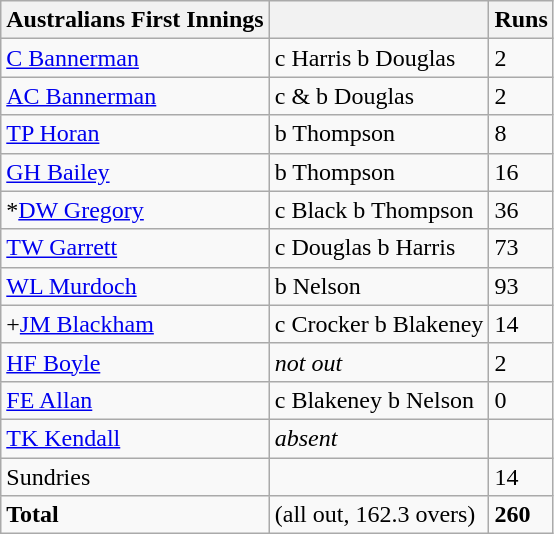<table class="wikitable" border="1">
<tr>
<th><strong>Australians First Innings</strong></th>
<th></th>
<th><strong>Runs</strong></th>
</tr>
<tr>
<td><a href='#'>C Bannerman</a></td>
<td>c Harris b Douglas</td>
<td>2</td>
</tr>
<tr>
<td><a href='#'>AC Bannerman</a></td>
<td>c & b Douglas</td>
<td>2</td>
</tr>
<tr>
<td><a href='#'>TP Horan</a></td>
<td>b Thompson</td>
<td>8</td>
</tr>
<tr>
<td><a href='#'>GH Bailey</a></td>
<td>b Thompson</td>
<td>16</td>
</tr>
<tr>
<td>*<a href='#'>DW Gregory</a></td>
<td>c Black b Thompson</td>
<td>36</td>
</tr>
<tr>
<td><a href='#'>TW Garrett</a></td>
<td>c Douglas b Harris</td>
<td>73</td>
</tr>
<tr>
<td><a href='#'>WL Murdoch</a></td>
<td>b Nelson</td>
<td>93</td>
</tr>
<tr>
<td>+<a href='#'>JM Blackham</a></td>
<td>c Crocker b Blakeney</td>
<td>14</td>
</tr>
<tr>
<td><a href='#'>HF Boyle</a></td>
<td><em>not out</em></td>
<td>2</td>
</tr>
<tr>
<td><a href='#'>FE Allan</a></td>
<td>c Blakeney b Nelson</td>
<td>0</td>
</tr>
<tr>
<td><a href='#'>TK Kendall</a></td>
<td><em>absent</em></td>
<td></td>
</tr>
<tr>
<td>Sundries</td>
<td></td>
<td>14</td>
</tr>
<tr>
<td><strong>Total</strong></td>
<td>(all out, 162.3 overs)</td>
<td><strong>260</strong></td>
</tr>
</table>
